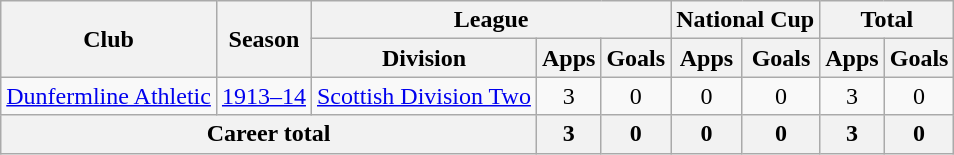<table class="wikitable" style="text-align: center">
<tr>
<th rowspan="2">Club</th>
<th rowspan="2">Season</th>
<th colspan="3">League</th>
<th colspan="2">National Cup</th>
<th colspan="2">Total</th>
</tr>
<tr>
<th>Division</th>
<th>Apps</th>
<th>Goals</th>
<th>Apps</th>
<th>Goals</th>
<th>Apps</th>
<th>Goals</th>
</tr>
<tr>
<td><a href='#'>Dunfermline Athletic</a></td>
<td><a href='#'>1913–14</a></td>
<td><a href='#'>Scottish Division Two</a></td>
<td>3</td>
<td>0</td>
<td>0</td>
<td>0</td>
<td>3</td>
<td>0</td>
</tr>
<tr>
<th colspan="3">Career total</th>
<th>3</th>
<th>0</th>
<th>0</th>
<th>0</th>
<th>3</th>
<th>0</th>
</tr>
</table>
